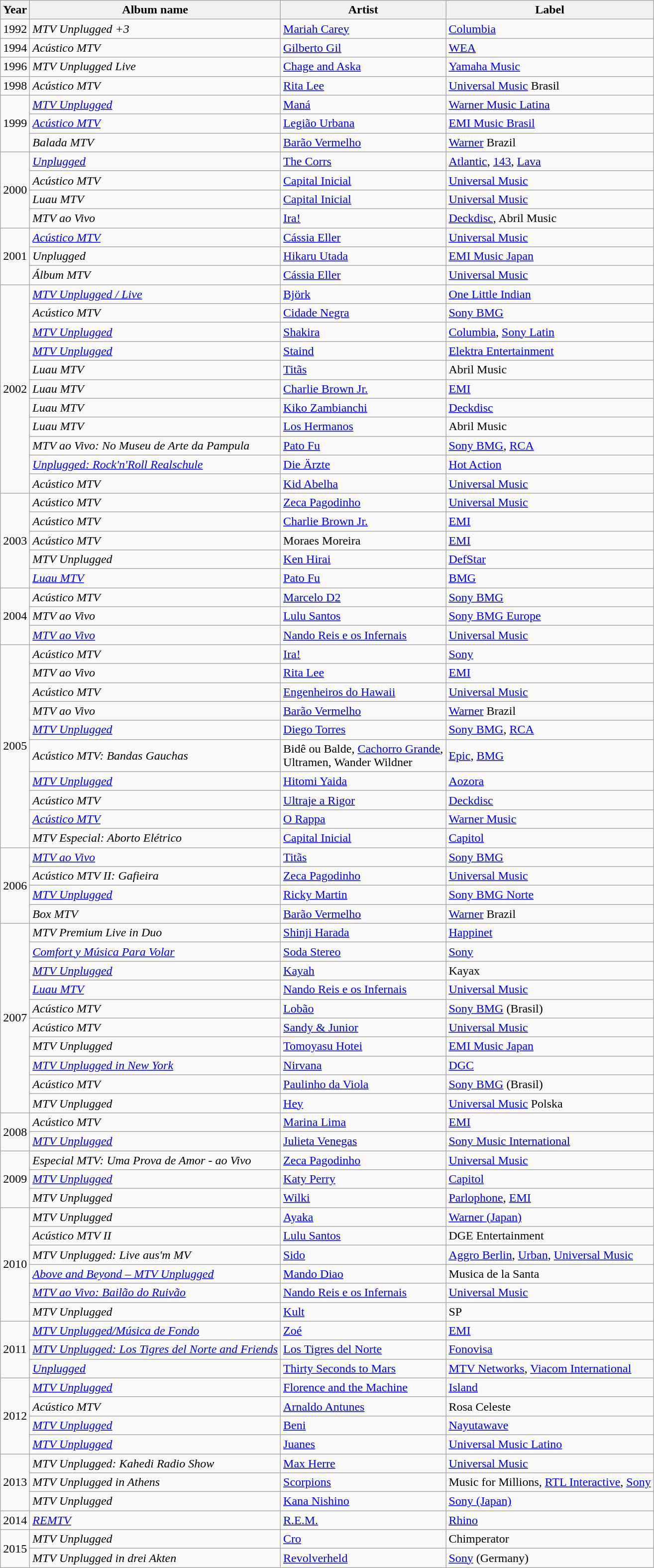<table class="wikitable plainrowheaders sortable">
<tr>
<th>Year</th>
<th>Album name</th>
<th>Artist</th>
<th>Label</th>
</tr>
<tr>
<td>1992</td>
<td><em>MTV Unplugged +3</em></td>
<td><a href='#'>Mariah Carey</a></td>
<td><a href='#'>Columbia</a></td>
</tr>
<tr>
<td>1994</td>
<td><em>Acústico MTV</em></td>
<td><a href='#'>Gilberto Gil</a></td>
<td><a href='#'>WEA</a></td>
</tr>
<tr>
<td>1996</td>
<td><em>MTV Unplugged Live</em></td>
<td><a href='#'>Chage and Aska</a></td>
<td><a href='#'>Yamaha Music</a></td>
</tr>
<tr>
<td>1998</td>
<td><em>Acústico MTV</em></td>
<td><a href='#'>Rita Lee</a></td>
<td><a href='#'>Universal Music</a> Brasil</td>
</tr>
<tr>
<td rowspan="3">1999</td>
<td><em><a href='#'>MTV Unplugged</a></em></td>
<td><a href='#'>Maná</a></td>
<td><a href='#'>Warner Music Latina</a></td>
</tr>
<tr>
<td><em><a href='#'>Acústico MTV</a></em></td>
<td><a href='#'>Legião Urbana</a></td>
<td><a href='#'>EMI Music Brasil</a></td>
</tr>
<tr>
<td><em>Balada MTV</em></td>
<td><a href='#'>Barão Vermelho</a></td>
<td><a href='#'>Warner</a> Brazil</td>
</tr>
<tr>
<td rowspan="4">2000</td>
<td><em><a href='#'>Unplugged</a></em></td>
<td><a href='#'>The Corrs</a></td>
<td><a href='#'>Atlantic</a>, <a href='#'>143</a>, <a href='#'>Lava</a></td>
</tr>
<tr>
<td><em>Acústico MTV</em></td>
<td><a href='#'>Capital Inicial</a></td>
<td><a href='#'>Universal Music</a></td>
</tr>
<tr>
<td><em>Luau MTV</em></td>
<td><a href='#'>Capital Inicial</a></td>
<td><a href='#'>Universal Music</a></td>
</tr>
<tr>
<td><em>MTV ao Vivo</em></td>
<td><a href='#'>Ira!</a></td>
<td><a href='#'>Deckdisc</a>, Abril Music</td>
</tr>
<tr>
<td rowspan="3">2001</td>
<td><em><a href='#'>Acústico MTV</a></em></td>
<td><a href='#'>Cássia Eller</a></td>
<td><a href='#'>Universal Music</a></td>
</tr>
<tr>
<td><em>Unplugged</em></td>
<td><a href='#'>Hikaru Utada</a></td>
<td><a href='#'>EMI Music Japan</a></td>
</tr>
<tr>
<td><em>Álbum MTV</em></td>
<td><a href='#'>Cássia Eller</a></td>
<td><a href='#'>Universal Music</a></td>
</tr>
<tr>
<td rowspan="11">2002</td>
<td><em><a href='#'>MTV Unplugged / Live</a></em></td>
<td><a href='#'>Björk</a></td>
<td><a href='#'>One Little Indian</a></td>
</tr>
<tr>
<td><em>Acústico MTV</em></td>
<td><a href='#'>Cidade Negra</a></td>
<td><a href='#'>Sony BMG</a></td>
</tr>
<tr>
<td><em><a href='#'>MTV Unplugged</a></em></td>
<td><a href='#'>Shakira</a></td>
<td><a href='#'>Columbia</a>, <a href='#'>Sony Latin</a></td>
</tr>
<tr>
<td><em><a href='#'>MTV Unplugged</a></em></td>
<td><a href='#'>Staind</a></td>
<td><a href='#'>Elektra Entertainment</a></td>
</tr>
<tr>
<td><em>Luau MTV</em></td>
<td><a href='#'>Titãs</a></td>
<td>Abril Music</td>
</tr>
<tr>
<td><em>Luau MTV</em></td>
<td><a href='#'>Charlie Brown Jr.</a></td>
<td><a href='#'>EMI</a></td>
</tr>
<tr>
<td><em>Luau MTV</em></td>
<td><a href='#'>Kiko Zambianchi</a></td>
<td><a href='#'>Deckdisc</a></td>
</tr>
<tr>
<td><em>Luau MTV</em></td>
<td><a href='#'>Los Hermanos</a></td>
<td>Abril Music</td>
</tr>
<tr>
<td><em>MTV ao Vivo: No Museu de Arte da Pampula</em></td>
<td><a href='#'>Pato Fu</a></td>
<td><a href='#'>Sony BMG</a>, <a href='#'>RCA</a></td>
</tr>
<tr>
<td><em><a href='#'>Unplugged: Rock'n'Roll Realschule</a></em></td>
<td><a href='#'>Die Ärzte</a></td>
<td><a href='#'>Hot Action</a></td>
</tr>
<tr>
<td><em>Acústico MTV</em></td>
<td><a href='#'>Kid Abelha</a></td>
<td><a href='#'>Universal Music</a></td>
</tr>
<tr>
<td rowspan="5">2003</td>
<td><em>Acústico MTV</em></td>
<td><a href='#'>Zeca Pagodinho</a></td>
<td><a href='#'>Universal Music</a></td>
</tr>
<tr>
<td><em>Acústico MTV</em></td>
<td><a href='#'>Charlie Brown Jr.</a></td>
<td><a href='#'>EMI</a></td>
</tr>
<tr>
<td><em>Acústico MTV</em></td>
<td>Moraes Moreira</td>
<td><a href='#'>EMI</a></td>
</tr>
<tr>
<td><em>MTV Unplugged</em></td>
<td><a href='#'>Ken Hirai</a></td>
<td><a href='#'>DefStar</a></td>
</tr>
<tr>
<td><em><a href='#'>Luau MTV</a></em></td>
<td><a href='#'>Pato Fu</a></td>
<td><a href='#'>BMG</a></td>
</tr>
<tr>
<td rowspan="3">2004</td>
<td><em>Acústico MTV</em></td>
<td><a href='#'>Marcelo D2</a></td>
<td><a href='#'>Sony BMG</a></td>
</tr>
<tr>
<td><em>MTV ao Vivo</em></td>
<td><a href='#'>Lulu Santos</a></td>
<td><a href='#'>Sony BMG Europe</a></td>
</tr>
<tr>
<td><em><a href='#'>MTV ao Vivo</a></em></td>
<td><a href='#'>Nando Reis e os Infernais</a></td>
<td><a href='#'>Universal Music</a></td>
</tr>
<tr>
<td rowspan="10">2005</td>
<td><em>Acústico MTV</em></td>
<td><a href='#'>Ira!</a></td>
<td><a href='#'>Sony</a></td>
</tr>
<tr>
<td><em>MTV ao Vivo</em></td>
<td><a href='#'>Rita Lee</a></td>
<td><a href='#'>EMI</a></td>
</tr>
<tr>
<td><em>Acústico MTV</em></td>
<td><a href='#'>Engenheiros do Hawaii</a></td>
<td><a href='#'>Universal Music</a></td>
</tr>
<tr>
<td><em>MTV ao Vivo</em></td>
<td><a href='#'>Barão Vermelho</a></td>
<td><a href='#'>Warner</a> Brazil</td>
</tr>
<tr>
<td><a href='#'><em>MTV Unplugged</em></a></td>
<td><a href='#'>Diego Torres</a></td>
<td><a href='#'>Sony BMG</a>, <a href='#'>RCA</a></td>
</tr>
<tr>
<td><em>Acústico MTV: Bandas Gauchas</em></td>
<td>Bidê ou Balde, <a href='#'>Cachorro Grande</a>,<br>Ultramen, Wander Wildner</td>
<td><a href='#'>Epic</a>, <a href='#'>BMG</a></td>
</tr>
<tr>
<td><em><a href='#'>MTV Unplugged</a></em></td>
<td><a href='#'>Hitomi Yaida</a></td>
<td><a href='#'>Aozora</a></td>
</tr>
<tr>
<td><em>Acústico MTV</em></td>
<td><a href='#'>Ultraje a Rigor</a></td>
<td><a href='#'>Deckdisc</a></td>
</tr>
<tr>
<td><em><a href='#'>Acústico MTV</a></em></td>
<td><a href='#'>O Rappa</a></td>
<td><a href='#'>Warner Music</a></td>
</tr>
<tr>
<td><em>MTV Especial: Aborto Elétrico</em></td>
<td><a href='#'>Capital Inicial</a></td>
<td><a href='#'>Capitol</a></td>
</tr>
<tr>
<td rowspan="4">2006</td>
<td><em><a href='#'>MTV ao Vivo</a></em></td>
<td><a href='#'>Titãs</a></td>
<td><a href='#'>Sony BMG</a></td>
</tr>
<tr>
<td><em>Acústico MTV II: Gafieira</em></td>
<td><a href='#'>Zeca Pagodinho</a></td>
<td><a href='#'>Universal Music</a></td>
</tr>
<tr>
<td><em><a href='#'>MTV Unplugged</a></em></td>
<td><a href='#'>Ricky Martin</a></td>
<td><a href='#'>Sony BMG Norte</a></td>
</tr>
<tr>
<td><em>Box MTV</em></td>
<td><a href='#'>Barão Vermelho</a></td>
<td><a href='#'>Warner</a> Brazil</td>
</tr>
<tr>
<td rowspan="10">2007</td>
<td><em>MTV Premium Live in Duo</em></td>
<td><a href='#'>Shinji Harada</a></td>
<td><a href='#'>Happinet</a></td>
</tr>
<tr>
<td><em><a href='#'>Comfort y Música Para Volar</a></em></td>
<td><a href='#'>Soda Stereo</a></td>
<td><a href='#'>Sony</a></td>
</tr>
<tr>
<td><em><a href='#'>MTV Unplugged</a></em></td>
<td><a href='#'>Kayah</a></td>
<td>Kayax</td>
</tr>
<tr>
<td><em><a href='#'>Luau MTV</a></em></td>
<td><a href='#'>Nando Reis e os Infernais</a></td>
<td><a href='#'>Universal Music</a></td>
</tr>
<tr>
<td><em>Acústico MTV</em></td>
<td><a href='#'>Lobão</a></td>
<td><a href='#'>Sony BMG</a> (Brasil)</td>
</tr>
<tr>
<td><em>Acústico MTV</em></td>
<td><a href='#'>Sandy & Junior</a></td>
<td><a href='#'>Universal Music</a></td>
</tr>
<tr>
<td><em>MTV Unplugged</em></td>
<td><a href='#'>Tomoyasu Hotei</a></td>
<td><a href='#'>EMI Music Japan</a></td>
</tr>
<tr>
<td><em><a href='#'>MTV Unplugged in New York</a></em></td>
<td><a href='#'>Nirvana</a></td>
<td><a href='#'>DGC</a></td>
</tr>
<tr>
<td><em>Acústico MTV</em></td>
<td><a href='#'>Paulinho da Viola</a></td>
<td><a href='#'>Sony BMG</a> (Brasil)</td>
</tr>
<tr>
<td><em>MTV Unplugged</em></td>
<td><a href='#'>Hey</a></td>
<td><a href='#'>Universal Music</a> Polska</td>
</tr>
<tr>
<td rowspan="2">2008</td>
<td><em>Acústico MTV</em></td>
<td><a href='#'>Marina Lima</a></td>
<td><a href='#'>EMI</a></td>
</tr>
<tr>
<td><em><a href='#'>MTV Unplugged</a></em></td>
<td><a href='#'>Julieta Venegas</a></td>
<td><a href='#'>Sony Music International</a></td>
</tr>
<tr>
<td rowspan="3">2009</td>
<td><em>Especial MTV: Uma Prova de Amor - ao Vivo</em></td>
<td><a href='#'>Zeca Pagodinho</a></td>
<td><a href='#'>Universal Music</a></td>
</tr>
<tr>
<td><em><a href='#'>MTV Unplugged</a></em></td>
<td><a href='#'>Katy Perry</a></td>
<td><a href='#'>Capitol</a></td>
</tr>
<tr>
<td><em>MTV Unplugged</em></td>
<td><a href='#'>Wilki</a></td>
<td><a href='#'>Parlophone</a>, <a href='#'>EMI</a></td>
</tr>
<tr>
<td rowspan="6">2010</td>
<td><em>MTV Unplugged</em></td>
<td><a href='#'>Ayaka</a></td>
<td><a href='#'>Warner (Japan)</a></td>
</tr>
<tr>
<td><em>Acústico MTV II</em></td>
<td><a href='#'>Lulu Santos</a></td>
<td>DGE Entertainment</td>
</tr>
<tr>
<td><em>MTV Unplugged: Live aus'm MV</em></td>
<td><a href='#'>Sido</a></td>
<td><a href='#'>Aggro Berlin</a>, <a href='#'>Urban</a>, <a href='#'>Universal Music</a></td>
</tr>
<tr>
<td><em><a href='#'>Above and Beyond – MTV Unplugged</a></em></td>
<td><a href='#'>Mando Diao</a></td>
<td>Musica de la Santa</td>
</tr>
<tr>
<td><em><a href='#'>MTV ao Vivo: Bailão do Ruivão</a></em></td>
<td><a href='#'>Nando Reis e os Infernais</a></td>
<td><a href='#'>Universal Music</a></td>
</tr>
<tr>
<td><em>MTV Unplugged</em></td>
<td><a href='#'>Kult</a></td>
<td>SP</td>
</tr>
<tr>
<td rowspan="3">2011</td>
<td><em><a href='#'>MTV Unplugged/Música de Fondo</a></em></td>
<td><a href='#'>Zoé</a></td>
<td><a href='#'>EMI</a></td>
</tr>
<tr>
<td><em><a href='#'>MTV Unplugged: Los Tigres del Norte and Friends</a></em></td>
<td><a href='#'>Los Tigres del Norte</a></td>
<td><a href='#'>Fonovisa</a></td>
</tr>
<tr>
<td><em><a href='#'>Unplugged</a></em></td>
<td><a href='#'>Thirty Seconds to Mars</a></td>
<td><a href='#'>MTV Networks</a>, <a href='#'>Viacom International</a></td>
</tr>
<tr>
<td rowspan="4">2012</td>
<td><em><a href='#'>MTV Unplugged</a></em></td>
<td><a href='#'>Florence and the Machine</a></td>
<td><a href='#'>Island</a></td>
</tr>
<tr>
<td><em>Acústico MTV</em></td>
<td><a href='#'>Arnaldo Antunes</a></td>
<td>Rosa Celeste</td>
</tr>
<tr>
<td><a href='#'><em>MTV Unplugged</em></a></td>
<td><a href='#'>Beni</a></td>
<td><a href='#'>Nayutawave</a></td>
</tr>
<tr>
<td><em><a href='#'>MTV Unplugged</a></em></td>
<td><a href='#'>Juanes</a></td>
<td><a href='#'>Universal Music Latino</a></td>
</tr>
<tr>
<td rowspan="3">2013</td>
<td><em>MTV Unplugged: Kahedi Radio Show</em></td>
<td><a href='#'>Max Herre</a></td>
<td><a href='#'>Universal Music</a></td>
</tr>
<tr>
<td><em>MTV Unplugged in Athens</em></td>
<td><a href='#'>Scorpions</a></td>
<td>Music for Millions, <a href='#'>RTL Interactive</a>, <a href='#'>Sony</a></td>
</tr>
<tr>
<td><em>MTV Unplugged</em></td>
<td><a href='#'>Kana Nishino</a></td>
<td><a href='#'>Sony (Japan)</a></td>
</tr>
<tr>
<td rowspan="1">2014</td>
<td><em><a href='#'>REMTV</a></em></td>
<td><a href='#'>R.E.M.</a></td>
<td><a href='#'>Rhino</a></td>
</tr>
<tr>
<td rowspan="2">2015</td>
<td><em>MTV Unplugged</em></td>
<td><a href='#'>Cro</a></td>
<td>Chimperator</td>
</tr>
<tr>
<td><em>MTV Unplugged in drei Akten</em></td>
<td><a href='#'>Revolverheld</a></td>
<td><a href='#'>Sony</a> (Germany)</td>
</tr>
</table>
